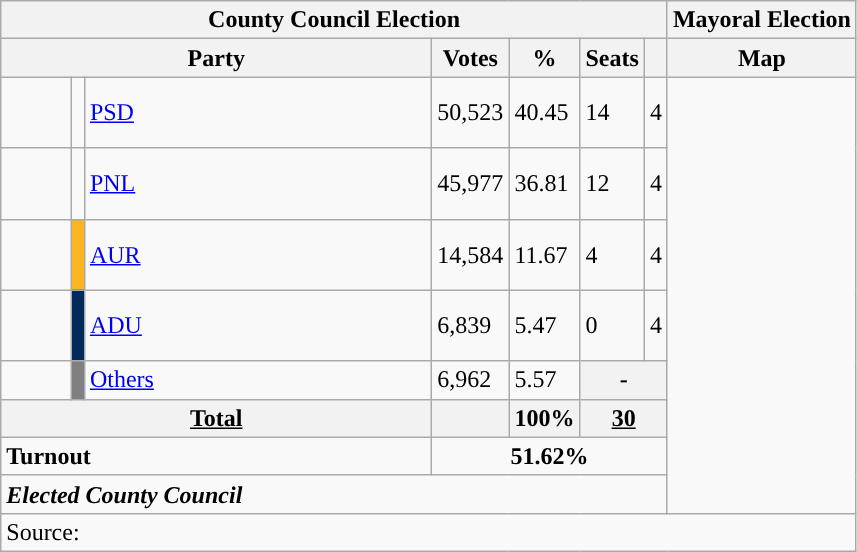<table class="wikitable" style="text-align:left">
<tr>
<th colspan="7">County Council Election</th>
<th>Mayoral Election</th>
</tr>
<tr>
<th colspan="3" width="280">Party</th>
<th>Votes</th>
<th>%</th>
<th>Seats</th>
<th></th>
<th>Map</th>
</tr>
<tr>
<td width="40" height="40"></td>
<td style="color:inherit;background:"></td>
<td align="left"><a href='#'>PSD</a></td>
<td>50,523</td>
<td>40.45</td>
<td>14</td>
<td>4</td>
<td rowspan="8"></td>
</tr>
<tr>
<td height="40"></td>
<td width="1" style="color:inherit;background:"></td>
<td align="left"><a href='#'>PNL</a></td>
<td>45,977</td>
<td>36.81</td>
<td>12</td>
<td>4</td>
</tr>
<tr>
<td height="40"></td>
<td style="background:#FCB521;"></td>
<td align="left"><a href='#'>AUR</a></td>
<td>14,584</td>
<td>11.67</td>
<td>4</td>
<td>4</td>
</tr>
<tr>
<td height="40"></td>
<td style="background:#002A59;"></td>
<td align="left"><a href='#'>ADU</a></td>
<td>6,839</td>
<td>5.47</td>
<td>0</td>
<td>4</td>
</tr>
<tr>
<td></td>
<td style="background-color:Grey "></td>
<td align="left"><a href='#'>Others</a></td>
<td>6,962</td>
<td>5.57</td>
<th colspan="2">-</th>
</tr>
<tr>
<th colspan="3"><strong><u>Total</u></strong></th>
<th style="text-align:left"></th>
<th style="text-align:left">100%</th>
<th colspan="2"><strong><u>30</u></strong></th>
</tr>
<tr>
<td colspan="3"><strong>Turnout</strong></td>
<td colspan="4" style="text-align: center"><strong>51.62%</strong></td>
</tr>
<tr>
<td colspan="7"><strong><em>Elected County Council</em></strong></td>
</tr>
<tr>
<td colspan="8">Source: </td>
</tr>
</table>
